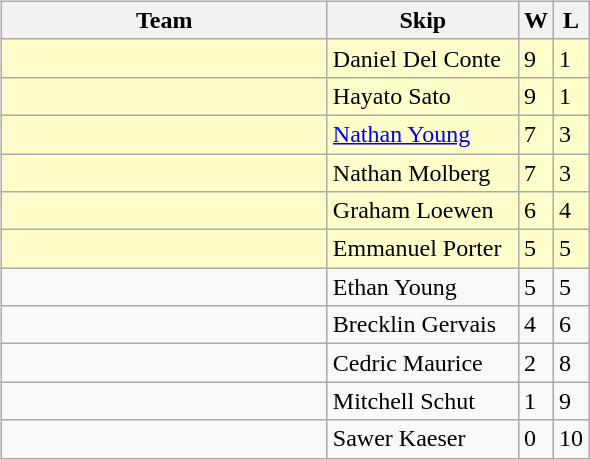<table>
<tr>
<td valign=top width=10%><br><table class=wikitable>
<tr>
<th width=210>Team</th>
<th width=120>Skip</th>
<th width=15>W</th>
<th width=15>L</th>
</tr>
<tr bgcolor=#ffffcc>
<td></td>
<td>Daniel Del Conte</td>
<td>9</td>
<td>1</td>
</tr>
<tr bgcolor=#ffffcc>
<td></td>
<td>Hayato Sato</td>
<td>9</td>
<td>1</td>
</tr>
<tr bgcolor=#ffffcc>
<td></td>
<td><a href='#'>Nathan Young</a></td>
<td>7</td>
<td>3</td>
</tr>
<tr bgcolor=#ffffcc>
<td></td>
<td>Nathan Molberg</td>
<td>7</td>
<td>3</td>
</tr>
<tr bgcolor=#ffffcc>
<td></td>
<td>Graham Loewen</td>
<td>6</td>
<td>4</td>
</tr>
<tr bgcolor=#ffffcc>
<td></td>
<td>Emmanuel Porter</td>
<td>5</td>
<td>5</td>
</tr>
<tr>
<td></td>
<td>Ethan Young</td>
<td>5</td>
<td>5</td>
</tr>
<tr>
<td></td>
<td>Brecklin Gervais</td>
<td>4</td>
<td>6</td>
</tr>
<tr>
<td></td>
<td>Cedric Maurice</td>
<td>2</td>
<td>8</td>
</tr>
<tr>
<td></td>
<td>Mitchell Schut</td>
<td>1</td>
<td>9</td>
</tr>
<tr>
<td></td>
<td>Sawer Kaeser</td>
<td>0</td>
<td>10</td>
</tr>
</table>
</td>
</tr>
</table>
